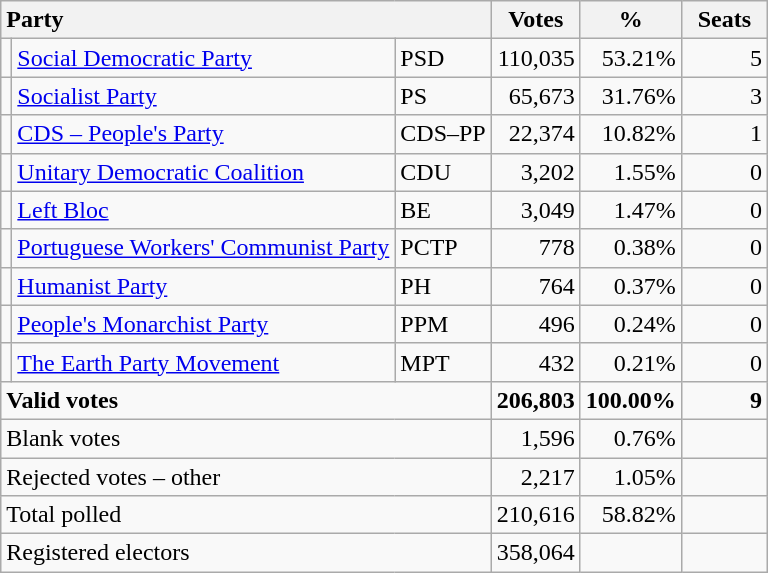<table class="wikitable" border="1" style="text-align:right;">
<tr>
<th style="text-align:left;" colspan=3>Party</th>
<th align=center width="50">Votes</th>
<th align=center width="50">%</th>
<th align=center width="50">Seats</th>
</tr>
<tr>
<td></td>
<td align=left><a href='#'>Social Democratic Party</a></td>
<td align=left>PSD</td>
<td>110,035</td>
<td>53.21%</td>
<td>5</td>
</tr>
<tr>
<td></td>
<td align=left><a href='#'>Socialist Party</a></td>
<td align=left>PS</td>
<td>65,673</td>
<td>31.76%</td>
<td>3</td>
</tr>
<tr>
<td></td>
<td align=left><a href='#'>CDS – People's Party</a></td>
<td align=left style="white-space: nowrap;">CDS–PP</td>
<td>22,374</td>
<td>10.82%</td>
<td>1</td>
</tr>
<tr>
<td></td>
<td align=left style="white-space: nowrap;"><a href='#'>Unitary Democratic Coalition</a></td>
<td align=left>CDU</td>
<td>3,202</td>
<td>1.55%</td>
<td>0</td>
</tr>
<tr>
<td></td>
<td align=left><a href='#'>Left Bloc</a></td>
<td align=left>BE</td>
<td>3,049</td>
<td>1.47%</td>
<td>0</td>
</tr>
<tr>
<td></td>
<td align=left><a href='#'>Portuguese Workers' Communist Party</a></td>
<td align=left>PCTP</td>
<td>778</td>
<td>0.38%</td>
<td>0</td>
</tr>
<tr>
<td></td>
<td align=left><a href='#'>Humanist Party</a></td>
<td align=left>PH</td>
<td>764</td>
<td>0.37%</td>
<td>0</td>
</tr>
<tr>
<td></td>
<td align=left><a href='#'>People's Monarchist Party</a></td>
<td align=left>PPM</td>
<td>496</td>
<td>0.24%</td>
<td>0</td>
</tr>
<tr>
<td></td>
<td align=left><a href='#'>The Earth Party Movement</a></td>
<td align=left>MPT</td>
<td>432</td>
<td>0.21%</td>
<td>0</td>
</tr>
<tr style="font-weight:bold">
<td align=left colspan=3>Valid votes</td>
<td>206,803</td>
<td>100.00%</td>
<td>9</td>
</tr>
<tr>
<td align=left colspan=3>Blank votes</td>
<td>1,596</td>
<td>0.76%</td>
<td></td>
</tr>
<tr>
<td align=left colspan=3>Rejected votes – other</td>
<td>2,217</td>
<td>1.05%</td>
<td></td>
</tr>
<tr>
<td align=left colspan=3>Total polled</td>
<td>210,616</td>
<td>58.82%</td>
<td></td>
</tr>
<tr>
<td align=left colspan=3>Registered electors</td>
<td>358,064</td>
<td></td>
<td></td>
</tr>
</table>
